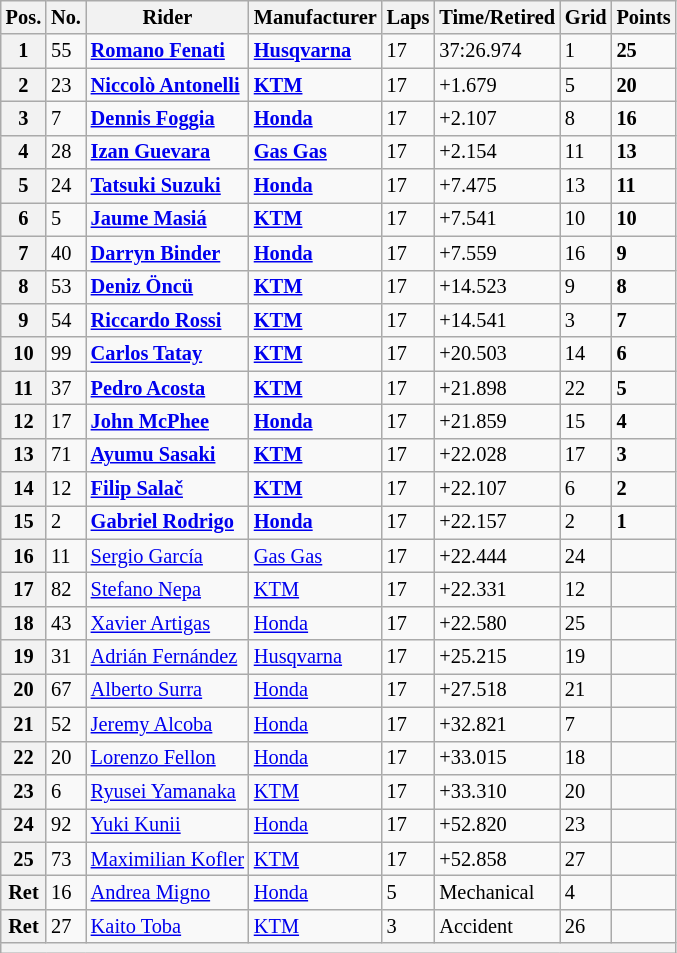<table class="wikitable" style="font-size: 85%;">
<tr>
<th>Pos.</th>
<th>No.</th>
<th>Rider</th>
<th>Manufacturer</th>
<th>Laps</th>
<th>Time/Retired</th>
<th>Grid</th>
<th>Points</th>
</tr>
<tr>
<th>1</th>
<td>55</td>
<td> <strong><a href='#'>Romano Fenati</a></strong></td>
<td><strong><a href='#'>Husqvarna</a></strong></td>
<td>17</td>
<td>37:26.974</td>
<td>1</td>
<td><strong>25</strong></td>
</tr>
<tr>
<th>2</th>
<td>23</td>
<td> <strong><a href='#'>Niccolò Antonelli</a></strong></td>
<td><strong><a href='#'>KTM</a></strong></td>
<td>17</td>
<td>+1.679</td>
<td>5</td>
<td><strong>20</strong></td>
</tr>
<tr>
<th>3</th>
<td>7</td>
<td> <strong><a href='#'>Dennis Foggia</a></strong></td>
<td><strong><a href='#'>Honda</a></strong></td>
<td>17</td>
<td>+2.107</td>
<td>8</td>
<td><strong>16</strong></td>
</tr>
<tr>
<th>4</th>
<td>28</td>
<td> <strong><a href='#'>Izan Guevara</a></strong></td>
<td><strong><a href='#'>Gas Gas</a></strong></td>
<td>17</td>
<td>+2.154</td>
<td>11</td>
<td><strong>13</strong></td>
</tr>
<tr>
<th>5</th>
<td>24</td>
<td> <strong><a href='#'>Tatsuki Suzuki</a></strong></td>
<td><strong><a href='#'>Honda</a></strong></td>
<td>17</td>
<td>+7.475</td>
<td>13</td>
<td><strong>11</strong></td>
</tr>
<tr>
<th>6</th>
<td>5</td>
<td> <strong><a href='#'>Jaume Masiá</a></strong></td>
<td><strong><a href='#'>KTM</a></strong></td>
<td>17</td>
<td>+7.541</td>
<td>10</td>
<td><strong>10</strong></td>
</tr>
<tr>
<th>7</th>
<td>40</td>
<td> <strong><a href='#'>Darryn Binder</a></strong></td>
<td><strong><a href='#'>Honda</a></strong></td>
<td>17</td>
<td>+7.559</td>
<td>16</td>
<td><strong>9</strong></td>
</tr>
<tr>
<th>8</th>
<td>53</td>
<td> <strong><a href='#'>Deniz Öncü</a></strong></td>
<td><strong><a href='#'>KTM</a></strong></td>
<td>17</td>
<td>+14.523</td>
<td>9</td>
<td><strong>8</strong></td>
</tr>
<tr>
<th>9</th>
<td>54</td>
<td> <strong><a href='#'>Riccardo Rossi</a></strong></td>
<td><strong><a href='#'>KTM</a></strong></td>
<td>17</td>
<td>+14.541</td>
<td>3</td>
<td><strong>7</strong></td>
</tr>
<tr>
<th>10</th>
<td>99</td>
<td> <strong><a href='#'>Carlos Tatay</a></strong></td>
<td><strong><a href='#'>KTM</a></strong></td>
<td>17</td>
<td>+20.503</td>
<td>14</td>
<td><strong>6</strong></td>
</tr>
<tr>
<th>11</th>
<td>37</td>
<td> <strong><a href='#'>Pedro Acosta</a></strong></td>
<td><strong><a href='#'>KTM</a></strong></td>
<td>17</td>
<td>+21.898</td>
<td>22</td>
<td><strong>5</strong></td>
</tr>
<tr>
<th>12</th>
<td>17</td>
<td> <strong><a href='#'>John McPhee</a></strong></td>
<td><strong><a href='#'>Honda</a></strong></td>
<td>17</td>
<td>+21.859</td>
<td>15</td>
<td><strong>4</strong></td>
</tr>
<tr>
<th>13</th>
<td>71</td>
<td> <strong><a href='#'>Ayumu Sasaki</a></strong></td>
<td><strong><a href='#'>KTM</a></strong></td>
<td>17</td>
<td>+22.028</td>
<td>17</td>
<td><strong>3</strong></td>
</tr>
<tr>
<th>14</th>
<td>12</td>
<td> <strong><a href='#'>Filip Salač</a></strong></td>
<td><strong><a href='#'>KTM</a></strong></td>
<td>17</td>
<td>+22.107</td>
<td>6</td>
<td><strong>2</strong></td>
</tr>
<tr>
<th>15</th>
<td>2</td>
<td> <strong><a href='#'>Gabriel Rodrigo</a></strong></td>
<td><strong><a href='#'>Honda</a></strong></td>
<td>17</td>
<td>+22.157</td>
<td>2</td>
<td><strong>1</strong></td>
</tr>
<tr>
<th>16</th>
<td>11</td>
<td> <a href='#'>Sergio García</a></td>
<td><a href='#'>Gas Gas</a></td>
<td>17</td>
<td>+22.444</td>
<td>24</td>
<td></td>
</tr>
<tr>
<th>17</th>
<td>82</td>
<td> <a href='#'>Stefano Nepa</a></td>
<td><a href='#'>KTM</a></td>
<td>17</td>
<td>+22.331</td>
<td>12</td>
<td></td>
</tr>
<tr>
<th>18</th>
<td>43</td>
<td> <a href='#'>Xavier Artigas</a></td>
<td><a href='#'>Honda</a></td>
<td>17</td>
<td>+22.580</td>
<td>25</td>
<td></td>
</tr>
<tr>
<th>19</th>
<td>31</td>
<td> <a href='#'>Adrián Fernández</a></td>
<td><a href='#'>Husqvarna</a></td>
<td>17</td>
<td>+25.215</td>
<td>19</td>
<td></td>
</tr>
<tr>
<th>20</th>
<td>67</td>
<td> <a href='#'>Alberto Surra</a></td>
<td><a href='#'>Honda</a></td>
<td>17</td>
<td>+27.518</td>
<td>21</td>
<td></td>
</tr>
<tr>
<th>21</th>
<td>52</td>
<td> <a href='#'>Jeremy Alcoba</a></td>
<td><a href='#'>Honda</a></td>
<td>17</td>
<td>+32.821</td>
<td>7</td>
<td></td>
</tr>
<tr>
<th>22</th>
<td>20</td>
<td> <a href='#'>Lorenzo Fellon</a></td>
<td><a href='#'>Honda</a></td>
<td>17</td>
<td>+33.015</td>
<td>18</td>
<td></td>
</tr>
<tr>
<th>23</th>
<td>6</td>
<td> <a href='#'>Ryusei Yamanaka</a></td>
<td><a href='#'>KTM</a></td>
<td>17</td>
<td>+33.310</td>
<td>20</td>
<td></td>
</tr>
<tr>
<th>24</th>
<td>92</td>
<td> <a href='#'>Yuki Kunii</a></td>
<td><a href='#'>Honda</a></td>
<td>17</td>
<td>+52.820</td>
<td>23</td>
<td></td>
</tr>
<tr>
<th>25</th>
<td>73</td>
<td> <a href='#'>Maximilian Kofler</a></td>
<td><a href='#'>KTM</a></td>
<td>17</td>
<td>+52.858</td>
<td>27</td>
<td></td>
</tr>
<tr>
<th>Ret</th>
<td>16</td>
<td> <a href='#'>Andrea Migno</a></td>
<td><a href='#'>Honda</a></td>
<td>5</td>
<td>Mechanical</td>
<td>4</td>
<td></td>
</tr>
<tr>
<th>Ret</th>
<td>27</td>
<td> <a href='#'>Kaito Toba</a></td>
<td><a href='#'>KTM</a></td>
<td>3</td>
<td>Accident</td>
<td>26</td>
<td></td>
</tr>
<tr>
<th colspan=8></th>
</tr>
</table>
